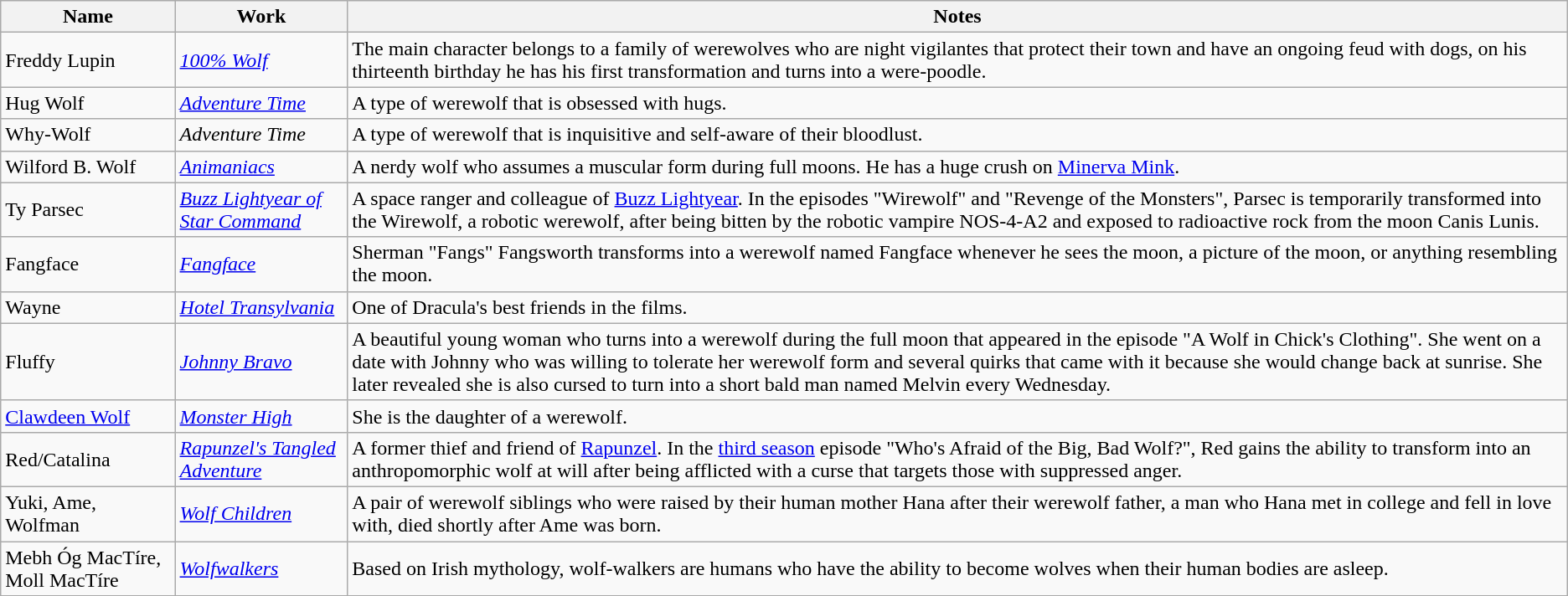<table class="wikitable sortable">
<tr>
<th>Name</th>
<th>Work</th>
<th>Notes</th>
</tr>
<tr>
<td>Freddy Lupin</td>
<td><em><a href='#'>100% Wolf</a></em></td>
<td>The main character belongs to a family of werewolves who are night vigilantes that protect their town and have an ongoing feud with dogs, on his thirteenth birthday he has his first transformation and turns into a were-poodle.</td>
</tr>
<tr>
<td>Hug Wolf</td>
<td><em><a href='#'>Adventure Time</a></em></td>
<td>A type of werewolf that is obsessed with hugs.</td>
</tr>
<tr>
<td>Why-Wolf</td>
<td><em>Adventure Time</em></td>
<td>A type of werewolf that is inquisitive and self-aware of their bloodlust.</td>
</tr>
<tr>
<td>Wilford B. Wolf</td>
<td><em><a href='#'>Animaniacs</a></em></td>
<td>A nerdy wolf who assumes a muscular form during full moons. He has a huge crush on <a href='#'>Minerva Mink</a>.</td>
</tr>
<tr>
<td>Ty Parsec</td>
<td><em><a href='#'>Buzz Lightyear of Star Command</a></em></td>
<td>A space ranger and colleague of <a href='#'>Buzz Lightyear</a>. In the episodes "Wirewolf" and "Revenge of the Monsters", Parsec is temporarily transformed into the Wirewolf, a robotic werewolf, after being bitten by the robotic vampire NOS-4-A2 and exposed to radioactive rock from the moon Canis Lunis.</td>
</tr>
<tr>
<td>Fangface</td>
<td><em><a href='#'>Fangface</a></em></td>
<td>Sherman "Fangs" Fangsworth transforms into a werewolf named Fangface whenever he sees the moon, a picture of the moon, or anything resembling the moon.</td>
</tr>
<tr>
<td>Wayne</td>
<td><em><a href='#'>Hotel Transylvania</a></em></td>
<td>One of Dracula's best friends in the films.</td>
</tr>
<tr>
<td>Fluffy</td>
<td><em><a href='#'>Johnny Bravo</a></em></td>
<td>A beautiful young woman who turns into a werewolf during the full moon that appeared in the episode "A Wolf in Chick's Clothing". She went on a date with Johnny who was willing to tolerate her werewolf form and several quirks that came with it because she would change back at sunrise. She later revealed she is also cursed to turn into a short bald man named Melvin every Wednesday.</td>
</tr>
<tr>
<td><a href='#'>Clawdeen Wolf</a></td>
<td><em><a href='#'>Monster High</a></em></td>
<td>She is the daughter of a werewolf.</td>
</tr>
<tr>
<td>Red/Catalina</td>
<td><em><a href='#'>Rapunzel's Tangled Adventure</a></em></td>
<td>A former thief and friend of <a href='#'>Rapunzel</a>. In the <a href='#'>third season</a> episode "Who's Afraid of the Big, Bad Wolf?", Red gains the ability to transform into an anthropomorphic wolf at will after being afflicted with a curse that targets those with suppressed anger.</td>
</tr>
<tr>
<td>Yuki, Ame, Wolfman</td>
<td><em><a href='#'>Wolf Children</a></em></td>
<td>A pair of werewolf siblings who were raised by their human mother Hana after their werewolf father, a man who Hana met in college and fell in love with, died shortly after Ame was born.</td>
</tr>
<tr>
<td>Mebh Óg MacTíre, Moll MacTíre</td>
<td><em><a href='#'>Wolfwalkers</a></em></td>
<td>Based on Irish mythology, wolf-walkers are humans who have the ability to become wolves when their human bodies are asleep.</td>
</tr>
<tr>
</tr>
</table>
